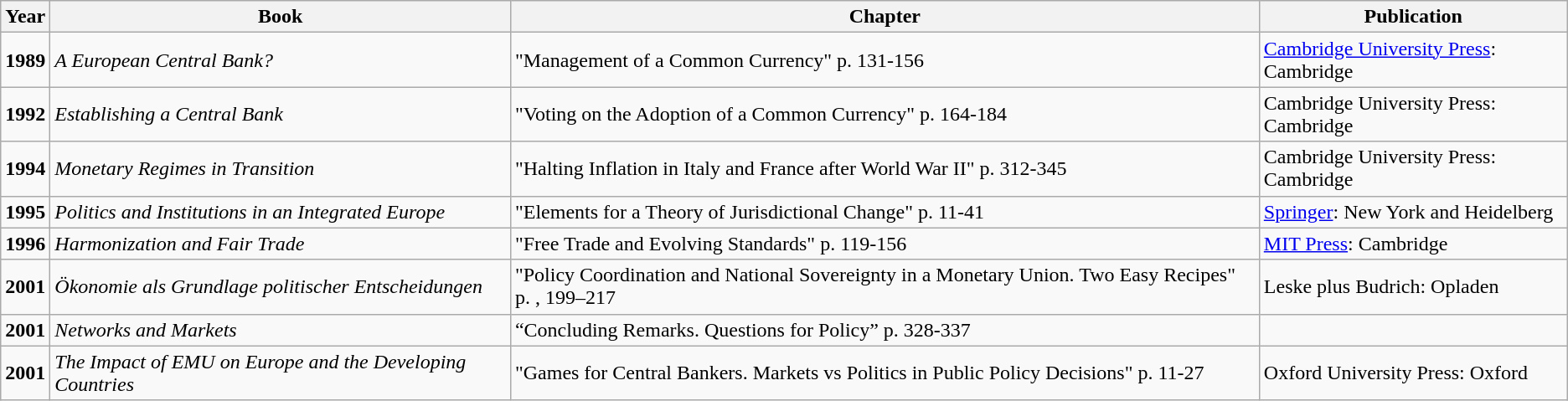<table class="wikitable">
<tr>
<th>Year</th>
<th>Book</th>
<th>Chapter</th>
<th>Publication</th>
</tr>
<tr>
<td><strong>1989</strong></td>
<td><em>A European Central Bank?</em></td>
<td>"Management of a Common Currency" p. 131-156</td>
<td><a href='#'>Cambridge University Press</a>: Cambridge</td>
</tr>
<tr>
<td><strong>1992</strong></td>
<td><em>Establishing a Central Bank</em></td>
<td>"Voting on the Adoption of a Common Currency" p. 164-184</td>
<td>Cambridge University Press: Cambridge</td>
</tr>
<tr>
<td><strong>1994</strong></td>
<td><em>Monetary Regimes in Transition</em></td>
<td>"Halting Inflation in Italy and France after World War II" p. 312-345</td>
<td>Cambridge University Press: Cambridge</td>
</tr>
<tr>
<td><strong>1995</strong></td>
<td><em>Politics and Institutions in an Integrated Europe</em></td>
<td>"Elements for a Theory of Jurisdictional Change" p. 11-41</td>
<td><a href='#'>Springer</a>: New York and Heidelberg</td>
</tr>
<tr>
<td><strong>1996</strong></td>
<td><em>Harmonization and Fair Trade</em></td>
<td>"Free Trade and Evolving Standards" p. 119-156</td>
<td><a href='#'>MIT Press</a>: Cambridge</td>
</tr>
<tr>
<td><strong>2001</strong></td>
<td><em>Ökonomie als Grundlage politischer Entscheidungen</em></td>
<td>"Policy Coordination and National Sovereignty in a Monetary Union. Two Easy Recipes" p. , 199–217</td>
<td>Leske plus Budrich: Opladen</td>
</tr>
<tr>
<td><strong>2001</strong></td>
<td><em>Networks and Markets</em></td>
<td>“Concluding Remarks. Questions for Policy” p. 328-337</td>
<td></td>
</tr>
<tr>
<td><strong>2001</strong></td>
<td><em>The Impact of EMU on Europe and the Developing Countries</em></td>
<td>"Games for Central Bankers. Markets vs Politics in Public Policy Decisions" p. 11-27</td>
<td>Oxford University Press: Oxford</td>
</tr>
</table>
